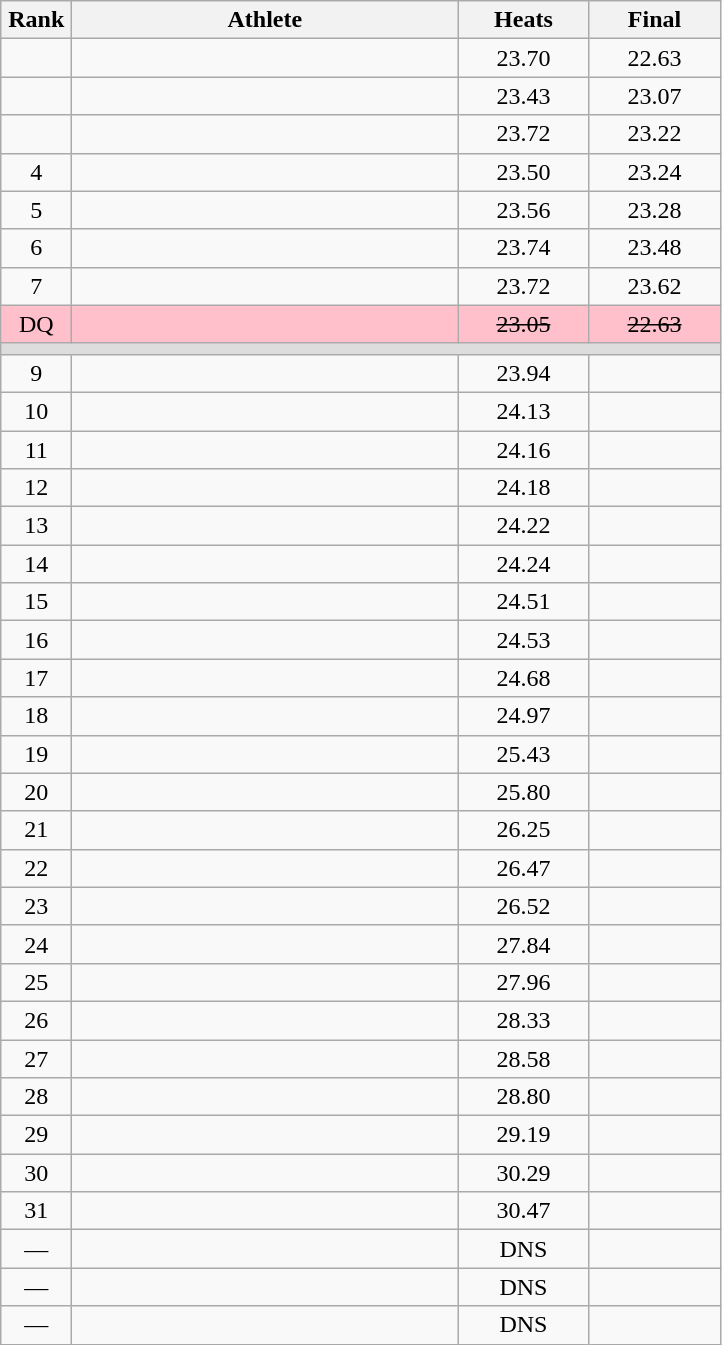<table class=wikitable style="text-align:center">
<tr>
<th width=40>Rank</th>
<th width=250>Athlete</th>
<th width=80>Heats</th>
<th width=80>Final</th>
</tr>
<tr>
<td></td>
<td align=left></td>
<td>23.70</td>
<td>22.63</td>
</tr>
<tr>
<td></td>
<td align=left></td>
<td>23.43</td>
<td>23.07</td>
</tr>
<tr>
<td></td>
<td align=left></td>
<td>23.72</td>
<td>23.22</td>
</tr>
<tr>
<td>4</td>
<td align=left></td>
<td>23.50</td>
<td>23.24</td>
</tr>
<tr>
<td>5</td>
<td align=left></td>
<td>23.56</td>
<td>23.28</td>
</tr>
<tr>
<td>6</td>
<td align=left></td>
<td>23.74</td>
<td>23.48</td>
</tr>
<tr>
<td>7</td>
<td align=left></td>
<td>23.72</td>
<td>23.62</td>
</tr>
<tr bgcolor=pink>
<td>DQ</td>
<td align=left></td>
<td><s>23.05</s></td>
<td><s>22.63</s></td>
</tr>
<tr bgcolor=#DDDDDD>
<td colspan=4></td>
</tr>
<tr>
<td>9</td>
<td align=left></td>
<td>23.94</td>
<td></td>
</tr>
<tr>
<td>10</td>
<td align=left></td>
<td>24.13</td>
<td></td>
</tr>
<tr>
<td>11</td>
<td align=left></td>
<td>24.16</td>
<td></td>
</tr>
<tr>
<td>12</td>
<td align=left></td>
<td>24.18</td>
<td></td>
</tr>
<tr>
<td>13</td>
<td align=left></td>
<td>24.22</td>
<td></td>
</tr>
<tr>
<td>14</td>
<td align=left></td>
<td>24.24</td>
<td></td>
</tr>
<tr>
<td>15</td>
<td align=left></td>
<td>24.51</td>
<td></td>
</tr>
<tr>
<td>16</td>
<td align=left></td>
<td>24.53</td>
<td></td>
</tr>
<tr>
<td>17</td>
<td align=left></td>
<td>24.68</td>
<td></td>
</tr>
<tr>
<td>18</td>
<td align=left></td>
<td>24.97</td>
<td></td>
</tr>
<tr>
<td>19</td>
<td align=left></td>
<td>25.43</td>
<td></td>
</tr>
<tr>
<td>20</td>
<td align=left></td>
<td>25.80</td>
<td></td>
</tr>
<tr>
<td>21</td>
<td align=left></td>
<td>26.25</td>
<td></td>
</tr>
<tr>
<td>22</td>
<td align=left></td>
<td>26.47</td>
<td></td>
</tr>
<tr>
<td>23</td>
<td align=left></td>
<td>26.52</td>
<td></td>
</tr>
<tr>
<td>24</td>
<td align=left></td>
<td>27.84</td>
<td></td>
</tr>
<tr>
<td>25</td>
<td align=left></td>
<td>27.96</td>
<td></td>
</tr>
<tr>
<td>26</td>
<td align=left></td>
<td>28.33</td>
<td></td>
</tr>
<tr>
<td>27</td>
<td align=left></td>
<td>28.58</td>
<td></td>
</tr>
<tr>
<td>28</td>
<td align=left></td>
<td>28.80</td>
<td></td>
</tr>
<tr>
<td>29</td>
<td align=left></td>
<td>29.19</td>
<td></td>
</tr>
<tr>
<td>30</td>
<td align=left></td>
<td>30.29</td>
<td></td>
</tr>
<tr>
<td>31</td>
<td align=left></td>
<td>30.47</td>
<td></td>
</tr>
<tr>
<td>—</td>
<td align=left></td>
<td>DNS</td>
<td></td>
</tr>
<tr>
<td>—</td>
<td align=left></td>
<td>DNS</td>
<td></td>
</tr>
<tr>
<td>—</td>
<td align=left></td>
<td>DNS</td>
<td></td>
</tr>
</table>
